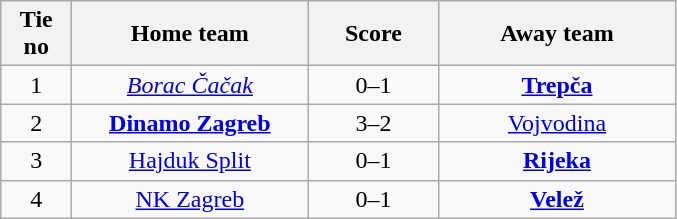<table class="wikitable" style="text-align: center">
<tr>
<th width=40>Tie no</th>
<th width=150>Home team</th>
<th width=80>Score</th>
<th width=150>Away team</th>
</tr>
<tr>
<td>1</td>
<td><em><a href='#'>Borac Čačak</a></em></td>
<td>0–1</td>
<td><strong><a href='#'>Trepča</a></strong></td>
</tr>
<tr>
<td>2</td>
<td><strong><a href='#'>Dinamo Zagreb</a></strong></td>
<td>3–2</td>
<td><a href='#'>Vojvodina</a></td>
</tr>
<tr>
<td>3</td>
<td><a href='#'>Hajduk Split</a></td>
<td>0–1</td>
<td><strong><a href='#'>Rijeka</a></strong></td>
</tr>
<tr>
<td>4</td>
<td><a href='#'>NK Zagreb</a></td>
<td>0–1</td>
<td><strong><a href='#'>Velež</a></strong></td>
</tr>
</table>
